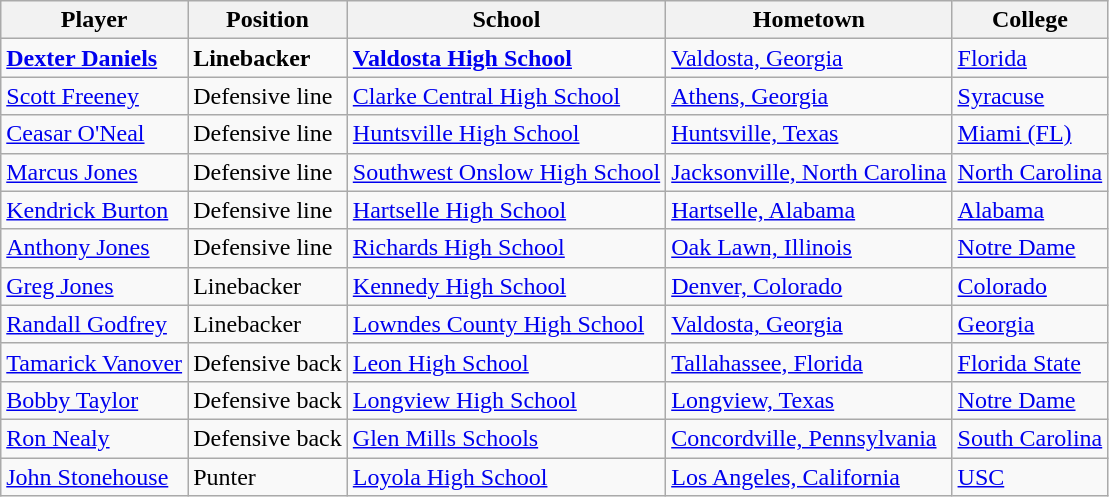<table class="wikitable">
<tr>
<th>Player</th>
<th>Position</th>
<th>School</th>
<th>Hometown</th>
<th>College</th>
</tr>
<tr>
<td><strong><a href='#'>Dexter Daniels</a></strong></td>
<td><strong>Linebacker</strong></td>
<td><strong><a href='#'>Valdosta High School</a></strong></td>
<td><a href='#'>Valdosta, Georgia</a></td>
<td><a href='#'>Florida</a></td>
</tr>
<tr>
<td><a href='#'>Scott Freeney</a></td>
<td>Defensive line</td>
<td><a href='#'>Clarke Central High School</a></td>
<td><a href='#'>Athens, Georgia</a></td>
<td><a href='#'>Syracuse</a></td>
</tr>
<tr>
<td><a href='#'>Ceasar O'Neal</a></td>
<td>Defensive line</td>
<td><a href='#'>Huntsville High School</a></td>
<td><a href='#'>Huntsville, Texas</a></td>
<td><a href='#'>Miami (FL)</a></td>
</tr>
<tr>
<td><a href='#'>Marcus Jones</a></td>
<td>Defensive line</td>
<td><a href='#'>Southwest Onslow High School</a></td>
<td><a href='#'>Jacksonville, North Carolina</a></td>
<td><a href='#'>North Carolina</a></td>
</tr>
<tr>
<td><a href='#'>Kendrick Burton</a></td>
<td>Defensive line</td>
<td><a href='#'>Hartselle High School</a></td>
<td><a href='#'>Hartselle, Alabama</a></td>
<td><a href='#'>Alabama</a></td>
</tr>
<tr>
<td><a href='#'>Anthony Jones</a></td>
<td>Defensive line</td>
<td><a href='#'>Richards High School</a></td>
<td><a href='#'>Oak Lawn, Illinois</a></td>
<td><a href='#'>Notre Dame</a></td>
</tr>
<tr>
<td><a href='#'>Greg Jones</a></td>
<td>Linebacker</td>
<td><a href='#'>Kennedy High School</a></td>
<td><a href='#'>Denver, Colorado</a></td>
<td><a href='#'>Colorado</a></td>
</tr>
<tr>
<td><a href='#'>Randall Godfrey</a></td>
<td>Linebacker</td>
<td><a href='#'>Lowndes County High School</a></td>
<td><a href='#'>Valdosta, Georgia</a></td>
<td><a href='#'>Georgia</a></td>
</tr>
<tr>
<td><a href='#'>Tamarick Vanover</a></td>
<td>Defensive back</td>
<td><a href='#'>Leon High School</a></td>
<td><a href='#'>Tallahassee, Florida</a></td>
<td><a href='#'>Florida State</a></td>
</tr>
<tr>
<td><a href='#'>Bobby Taylor</a></td>
<td>Defensive back</td>
<td><a href='#'>Longview High School</a></td>
<td><a href='#'>Longview, Texas</a></td>
<td><a href='#'>Notre Dame</a></td>
</tr>
<tr>
<td><a href='#'>Ron Nealy</a></td>
<td>Defensive back</td>
<td><a href='#'>Glen Mills Schools</a></td>
<td><a href='#'>Concordville, Pennsylvania</a></td>
<td><a href='#'>South Carolina</a></td>
</tr>
<tr>
<td><a href='#'>John Stonehouse</a></td>
<td>Punter</td>
<td><a href='#'>Loyola High School</a></td>
<td><a href='#'>Los Angeles, California</a></td>
<td><a href='#'>USC</a></td>
</tr>
</table>
